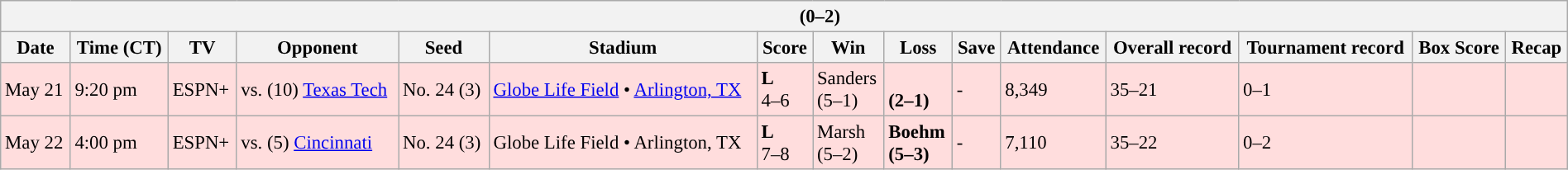<table class="wikitable collapsible collapsed" style="margin:auto; font-size:95%; width:100%">
<tr>
<th colspan=15 style="padding-left:4em;"> (0–2)</th>
</tr>
<tr>
<th>Date</th>
<th>Time (CT)</th>
<th>TV</th>
<th>Opponent</th>
<th>Seed</th>
<th>Stadium</th>
<th>Score</th>
<th>Win</th>
<th>Loss</th>
<th>Save</th>
<th>Attendance</th>
<th>Overall record</th>
<th>Tournament record</th>
<th>Box Score</th>
<th>Recap</th>
</tr>
<tr bgcolor=ffdddd>
<td>May 21</td>
<td>9:20 pm</td>
<td>ESPN+</td>
<td>vs. (10) <a href='#'>Texas Tech</a></td>
<td>No. 24 (3)</td>
<td><a href='#'>Globe Life Field</a> • <a href='#'>Arlington, TX</a></td>
<td><strong>L</strong><br>4–6</td>
<td>Sanders<br>(5–1)</td>
<td><strong><br>(2–1)</strong></td>
<td>-</td>
<td>8,349</td>
<td>35–21</td>
<td>0–1</td>
<td></td>
<td></td>
</tr>
<tr bgcolor=ffdddd>
<td>May 22</td>
<td>4:00 pm</td>
<td>ESPN+</td>
<td>vs. (5) <a href='#'>Cincinnati</a></td>
<td>No. 24 (3)</td>
<td>Globe Life Field • Arlington, TX</td>
<td><strong>L</strong><br>7–8</td>
<td>Marsh<br>(5–2)</td>
<td><strong>Boehm<br>(5–3)</strong></td>
<td>-</td>
<td>7,110</td>
<td>35–22</td>
<td>0–2</td>
<td></td>
<td></td>
</tr>
</table>
